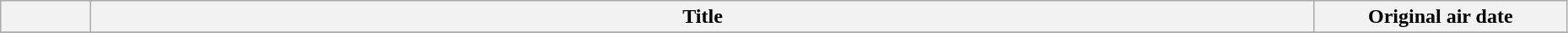<table class="wikitable" style="width:98%;">
<tr>
<th style="width:4em;"></th>
<th>Title</th>
<th style="width:12em;">Original air date</th>
</tr>
<tr>
</tr>
</table>
